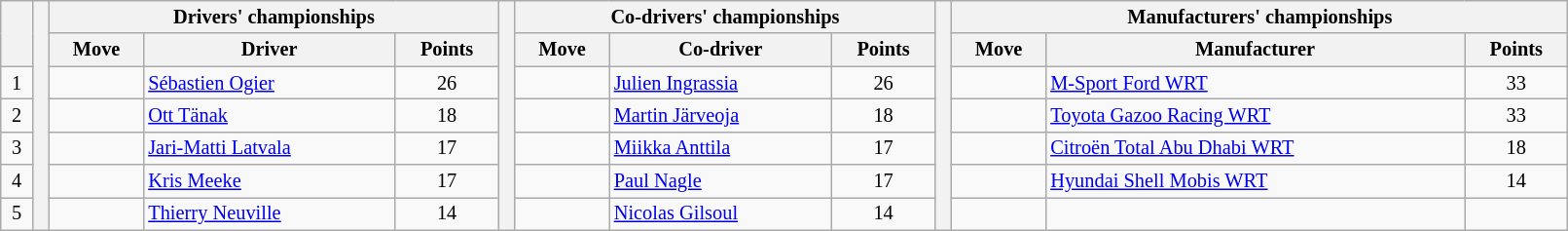<table class="wikitable" width=85% style="font-size: 85%;">
<tr>
<th rowspan="2"></th>
<th rowspan="7" style="width:5px;"></th>
<th colspan="3">Drivers' championships</th>
<th rowspan="7" style="width:5px;"></th>
<th colspan="3">Co-drivers' championships</th>
<th rowspan="7" style="width:5px;"></th>
<th colspan="3">Manufacturers' championships</th>
</tr>
<tr>
<th>Move</th>
<th>Driver</th>
<th>Points</th>
<th>Move</th>
<th>Co-driver</th>
<th>Points</th>
<th>Move</th>
<th>Manufacturer</th>
<th>Points</th>
</tr>
<tr>
<td align="center">1</td>
<td></td>
<td><a href='#'>Sébastien Ogier</a></td>
<td align="center">26</td>
<td></td>
<td nowrap><a href='#'>Julien Ingrassia</a></td>
<td align="center">26</td>
<td></td>
<td><a href='#'>M-Sport Ford WRT</a></td>
<td align="center">33</td>
</tr>
<tr>
<td align="center">2</td>
<td></td>
<td><a href='#'>Ott Tänak</a></td>
<td align="center">18</td>
<td></td>
<td><a href='#'>Martin Järveoja</a></td>
<td align="center">18</td>
<td></td>
<td><a href='#'>Toyota Gazoo Racing WRT</a></td>
<td align="center">33</td>
</tr>
<tr>
<td align="center">3</td>
<td></td>
<td nowrap><a href='#'>Jari-Matti Latvala</a></td>
<td align="center">17</td>
<td></td>
<td><a href='#'>Miikka Anttila</a></td>
<td align="center">17</td>
<td></td>
<td nowrap><a href='#'>Citroën Total Abu Dhabi WRT</a></td>
<td align="center">18</td>
</tr>
<tr>
<td align="center">4</td>
<td></td>
<td><a href='#'>Kris Meeke</a></td>
<td align="center">17</td>
<td></td>
<td><a href='#'>Paul Nagle</a></td>
<td align="center">17</td>
<td></td>
<td><a href='#'>Hyundai Shell Mobis WRT</a></td>
<td align="center">14</td>
</tr>
<tr>
<td align="center">5</td>
<td></td>
<td><a href='#'>Thierry Neuville</a></td>
<td align="center">14</td>
<td></td>
<td><a href='#'>Nicolas Gilsoul</a></td>
<td align="center">14</td>
<td></td>
<td></td>
<td></td>
</tr>
</table>
